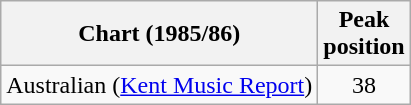<table class="wikitable">
<tr>
<th>Chart (1985/86)</th>
<th>Peak<br>position</th>
</tr>
<tr>
<td>Australian (<a href='#'>Kent Music Report</a>)</td>
<td align="center">38</td>
</tr>
</table>
